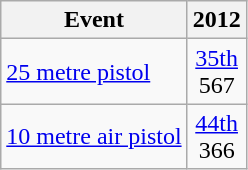<table class="wikitable" style="text-align: center">
<tr>
<th>Event</th>
<th>2012</th>
</tr>
<tr>
<td align=left><a href='#'>25 metre pistol</a></td>
<td><a href='#'>35th</a><br>567</td>
</tr>
<tr>
<td align=left><a href='#'>10 metre air pistol</a></td>
<td><a href='#'>44th</a><br>366</td>
</tr>
</table>
